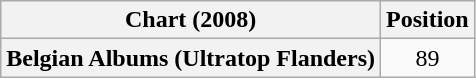<table class="wikitable plainrowheaders" style="text-align:center">
<tr>
<th scope="col">Chart (2008)</th>
<th scope="col">Position</th>
</tr>
<tr>
<th scope="row">Belgian Albums (Ultratop Flanders)</th>
<td>89</td>
</tr>
</table>
